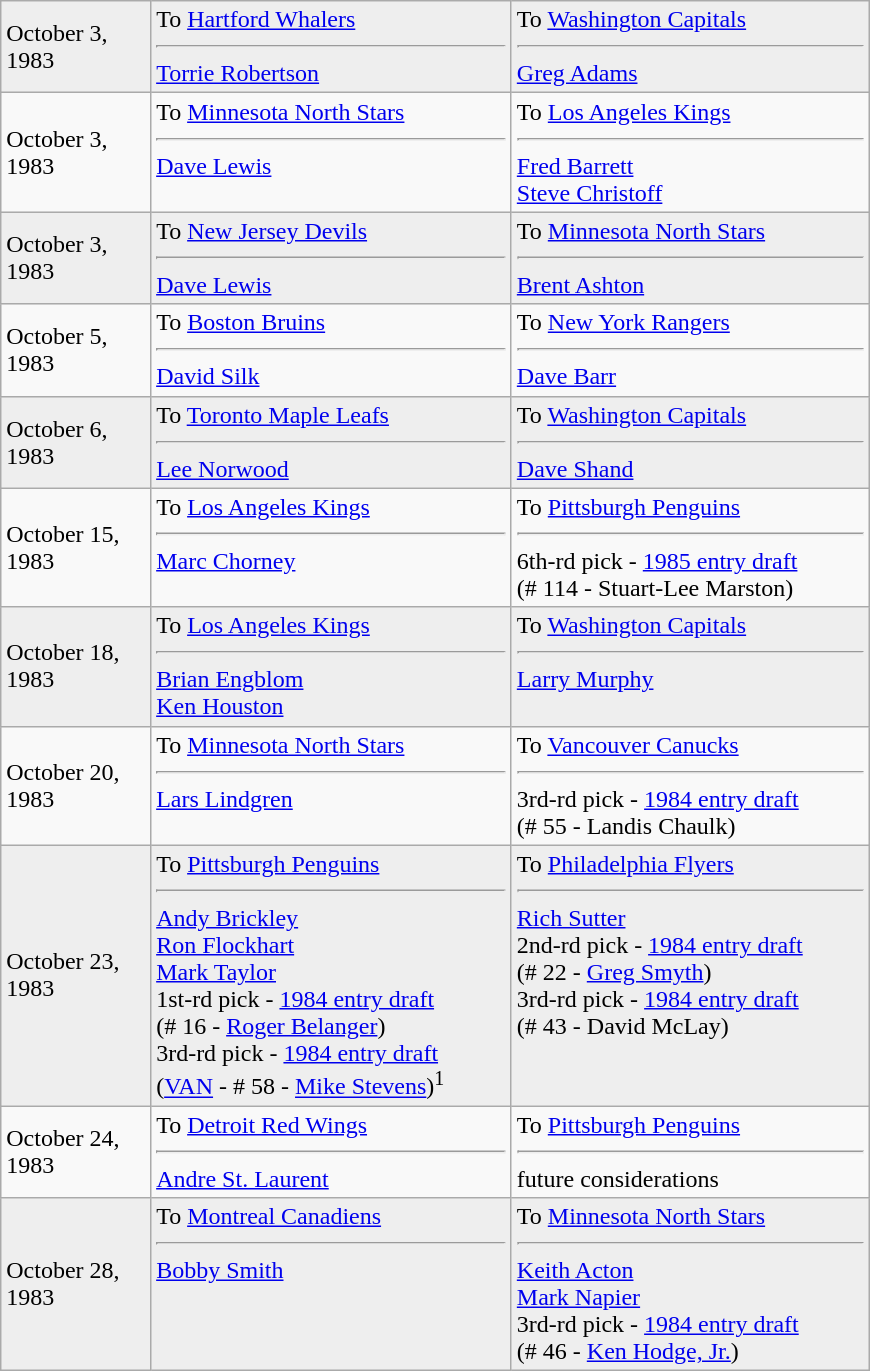<table class="wikitable" style="border:1px solid #999; width:580px;">
<tr style="background:#eee;">
<td>October 3,<br>1983</td>
<td valign="top">To <a href='#'>Hartford Whalers</a><hr><a href='#'>Torrie Robertson</a></td>
<td valign="top">To <a href='#'>Washington Capitals</a><hr><a href='#'>Greg Adams</a></td>
</tr>
<tr>
<td>October 3,<br>1983</td>
<td valign="top">To <a href='#'>Minnesota North Stars</a><hr><a href='#'>Dave Lewis</a></td>
<td valign="top">To <a href='#'>Los Angeles Kings</a><hr><a href='#'>Fred Barrett</a><br><a href='#'>Steve Christoff</a></td>
</tr>
<tr style="background:#eee;">
<td>October 3,<br>1983</td>
<td valign="top">To <a href='#'>New Jersey Devils</a><hr><a href='#'>Dave Lewis</a></td>
<td valign="top">To <a href='#'>Minnesota North Stars</a><hr><a href='#'>Brent Ashton</a></td>
</tr>
<tr>
<td>October 5,<br>1983</td>
<td valign="top">To <a href='#'>Boston Bruins</a><hr><a href='#'>David Silk</a></td>
<td valign="top">To <a href='#'>New York Rangers</a><hr><a href='#'>Dave Barr</a></td>
</tr>
<tr style="background:#eee;">
<td>October 6,<br>1983</td>
<td valign="top">To <a href='#'>Toronto Maple Leafs</a><hr><a href='#'>Lee Norwood</a></td>
<td valign="top">To <a href='#'>Washington Capitals</a><hr><a href='#'>Dave Shand</a></td>
</tr>
<tr>
<td>October 15,<br>1983</td>
<td valign="top">To <a href='#'>Los Angeles Kings</a><hr><a href='#'>Marc Chorney</a></td>
<td valign="top">To <a href='#'>Pittsburgh Penguins</a><hr>6th-rd pick - <a href='#'>1985 entry draft</a><br>(# 114 - Stuart-Lee Marston)</td>
</tr>
<tr style="background:#eee;">
<td>October 18,<br>1983</td>
<td valign="top">To <a href='#'>Los Angeles Kings</a><hr><a href='#'>Brian Engblom</a><br><a href='#'>Ken Houston</a></td>
<td valign="top">To <a href='#'>Washington Capitals</a><hr><a href='#'>Larry Murphy</a></td>
</tr>
<tr>
<td>October 20,<br>1983</td>
<td valign="top">To <a href='#'>Minnesota North Stars</a><hr><a href='#'>Lars Lindgren</a></td>
<td valign="top">To <a href='#'>Vancouver Canucks</a><hr>3rd-rd pick - <a href='#'>1984 entry draft</a><br>(# 55 - Landis Chaulk)</td>
</tr>
<tr style="background:#eee;">
<td>October 23,<br>1983</td>
<td valign="top">To <a href='#'>Pittsburgh Penguins</a><hr><a href='#'>Andy Brickley</a><br><a href='#'>Ron Flockhart</a><br><a href='#'>Mark Taylor</a><br>1st-rd pick - <a href='#'>1984 entry draft</a><br>(# 16 - <a href='#'>Roger Belanger</a>)<br>3rd-rd pick - <a href='#'>1984 entry draft</a><br>(<a href='#'>VAN</a> - # 58 - <a href='#'>Mike Stevens</a>)<sup>1</sup></td>
<td valign="top">To <a href='#'>Philadelphia Flyers</a><hr><a href='#'>Rich Sutter</a><br>2nd-rd pick - <a href='#'>1984 entry draft</a><br>(# 22 - <a href='#'>Greg Smyth</a>)<br>3rd-rd pick - <a href='#'>1984 entry draft</a><br>(# 43 - David McLay)</td>
</tr>
<tr>
<td>October 24,<br>1983</td>
<td valign="top">To <a href='#'>Detroit Red Wings</a><hr><a href='#'>Andre St. Laurent</a></td>
<td valign="top">To <a href='#'>Pittsburgh Penguins</a><hr>future considerations</td>
</tr>
<tr style="background:#eee;">
<td>October 28,<br>1983</td>
<td valign="top">To <a href='#'>Montreal Canadiens</a><hr><a href='#'>Bobby Smith</a></td>
<td valign="top">To <a href='#'>Minnesota North Stars</a><hr><a href='#'>Keith Acton</a><br><a href='#'>Mark Napier</a><br>3rd-rd pick - <a href='#'>1984 entry draft</a><br>(# 46 - <a href='#'>Ken Hodge, Jr.</a>)</td>
</tr>
</table>
